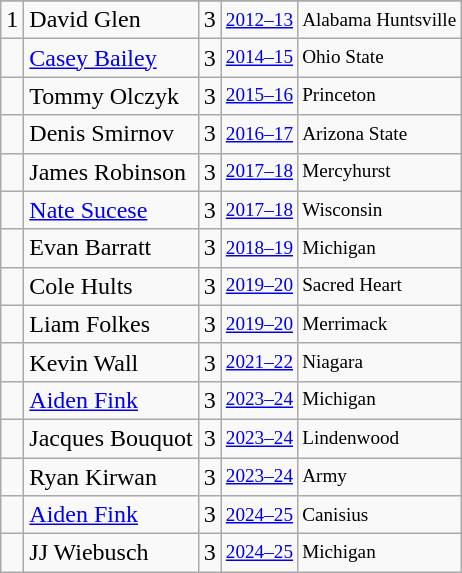<table class="wikitable">
<tr>
</tr>
<tr>
<td>1</td>
<td>David Glen</td>
<td>3</td>
<td style="font-size:80%;"><a href='#'>2012–13</a></td>
<td style="font-size:80%;">Alabama Huntsville</td>
</tr>
<tr>
<td></td>
<td><a href='#'>Casey Bailey</a></td>
<td>3</td>
<td style="font-size:80%;"><a href='#'>2014–15</a></td>
<td style="font-size:80%;">Ohio State</td>
</tr>
<tr>
<td></td>
<td>Tommy Olczyk</td>
<td>3</td>
<td style="font-size:80%;"><a href='#'>2015–16</a></td>
<td style="font-size:80%;">Princeton</td>
</tr>
<tr>
<td></td>
<td>Denis Smirnov</td>
<td>3</td>
<td style="font-size:80%;"><a href='#'>2016–17</a></td>
<td style="font-size:80%;">Arizona State</td>
</tr>
<tr>
<td></td>
<td>James Robinson</td>
<td>3</td>
<td style="font-size:80%;"><a href='#'>2017–18</a></td>
<td style="font-size:80%;">Mercyhurst</td>
</tr>
<tr>
<td></td>
<td><a href='#'>Nate Sucese</a></td>
<td>3</td>
<td style="font-size:80%;"><a href='#'>2017–18</a></td>
<td style="font-size:80%;">Wisconsin</td>
</tr>
<tr>
<td></td>
<td>Evan Barratt</td>
<td>3</td>
<td style="font-size:80%;"><a href='#'>2018–19</a></td>
<td style="font-size:80%;">Michigan</td>
</tr>
<tr>
<td></td>
<td>Cole Hults</td>
<td>3</td>
<td style="font-size:80%;"><a href='#'>2019–20</a></td>
<td style="font-size:80%;">Sacred Heart</td>
</tr>
<tr>
<td></td>
<td>Liam Folkes</td>
<td>3</td>
<td style="font-size:80%;"><a href='#'>2019–20</a></td>
<td style="font-size:80%;">Merrimack</td>
</tr>
<tr>
<td></td>
<td>Kevin Wall</td>
<td>3</td>
<td style="font-size:80%;"><a href='#'>2021–22</a></td>
<td style="font-size:80%;">Niagara</td>
</tr>
<tr>
<td></td>
<td><a href='#'>Aiden Fink</a></td>
<td>3</td>
<td style="font-size:80%;"><a href='#'>2023–24</a></td>
<td style="font-size:80%;">Michigan</td>
</tr>
<tr>
<td></td>
<td>Jacques Bouquot</td>
<td>3</td>
<td style="font-size:80%;"><a href='#'>2023–24</a></td>
<td style="font-size:80%;">Lindenwood</td>
</tr>
<tr>
<td></td>
<td>Ryan Kirwan</td>
<td>3</td>
<td style="font-size:80%;"><a href='#'>2023–24</a></td>
<td style="font-size:80%;">Army</td>
</tr>
<tr>
<td></td>
<td><a href='#'>Aiden Fink</a></td>
<td>3</td>
<td style="font-size:80%;"><a href='#'>2024–25</a></td>
<td style="font-size:80%;">Canisius</td>
</tr>
<tr>
<td></td>
<td>JJ Wiebusch</td>
<td>3</td>
<td style="font-size:80%;"><a href='#'>2024–25</a></td>
<td style="font-size:80%;">Michigan</td>
</tr>
</table>
